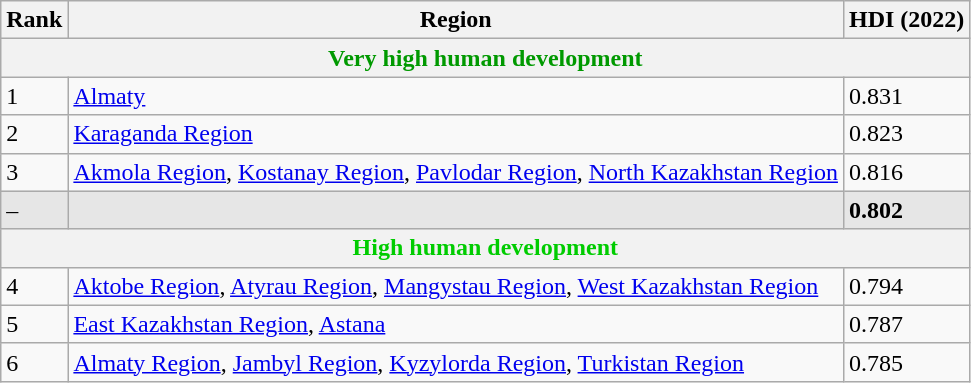<table class="wikitable sortable">
<tr>
<th>Rank</th>
<th>Region</th>
<th>HDI (2022)</th>
</tr>
<tr>
<th colspan="3" style="color:#090;">Very high human development</th>
</tr>
<tr>
<td>1</td>
<td style="text-align:left">                 <a href='#'>Almaty</a></td>
<td>0.831</td>
</tr>
<tr>
<td>2</td>
<td style="text-align:left"> <a href='#'>Karaganda Region</a></td>
<td>0.823</td>
</tr>
<tr>
<td>3</td>
<td style="text-align:left"><a href='#'>Akmola Region</a>, <a href='#'>Kostanay Region</a>, <a href='#'>Pavlodar Region</a>, <a href='#'>North Kazakhstan Region</a></td>
<td>0.816</td>
</tr>
<tr style="background:#e6e6e6">
<td>–</td>
<td style="text-align:left"><strong></strong></td>
<td><strong>0.802</strong></td>
</tr>
<tr>
<th colspan="3" style="color:#0c0;">High human development</th>
</tr>
<tr>
<td>4</td>
<td style="text-align:left"><a href='#'>Aktobe Region</a>, <a href='#'>Atyrau Region</a>, <a href='#'>Mangystau Region</a>, <a href='#'>West Kazakhstan Region</a></td>
<td>0.794</td>
</tr>
<tr>
<td>5</td>
<td style="text-align:left"><a href='#'>East Kazakhstan Region</a>,  <a href='#'>Astana</a></td>
<td>0.787</td>
</tr>
<tr>
<td>6</td>
<td style="text-align:left"> <a href='#'>Almaty Region</a>, <a href='#'>Jambyl Region</a>, <a href='#'>Kyzylorda Region</a>, <a href='#'>Turkistan Region</a></td>
<td>0.785</td>
</tr>
</table>
